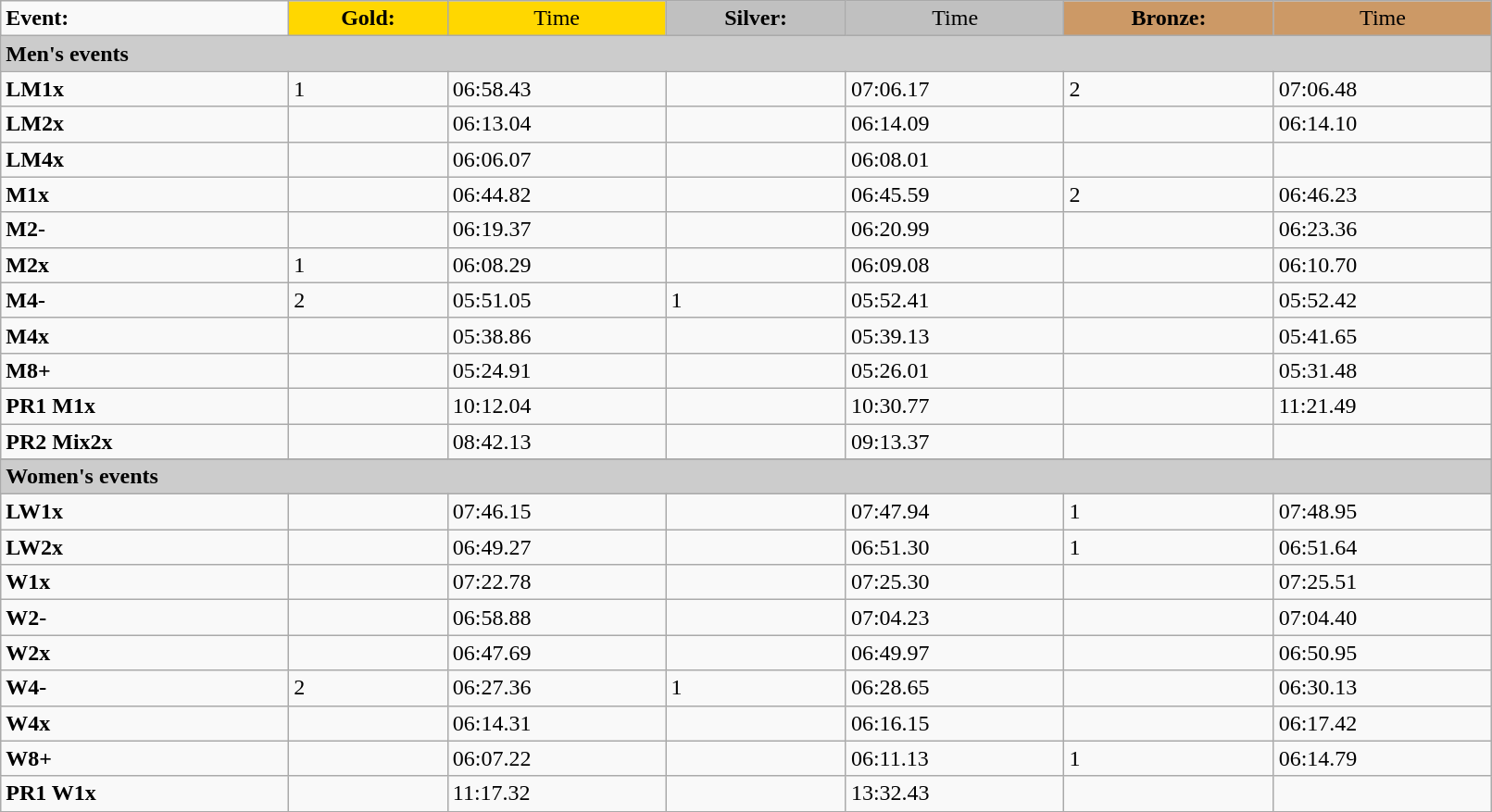<table class="wikitable" width=85%>
<tr>
<td><strong>Event:</strong></td>
<td style="text-align:center;background-color:gold;"><strong>Gold:</strong></td>
<td style="text-align:center;background-color:gold;">Time</td>
<td style="text-align:center;background-color:silver;"><strong>Silver:</strong></td>
<td style="text-align:center;background-color:silver;">Time</td>
<td style="text-align:center;background-color:#CC9966;"><strong>Bronze:</strong></td>
<td style="text-align:center;background-color:#CC9966;">Time</td>
</tr>
<tr bgcolor="#cccccc">
<td colspan=7><strong>Men's events</strong></td>
</tr>
<tr>
<td><strong>LM1x</strong></td>
<td> 1</td>
<td>06:58.43</td>
<td></td>
<td>07:06.17</td>
<td> 2</td>
<td>07:06.48</td>
</tr>
<tr>
<td><strong>LM2x</strong></td>
<td></td>
<td>06:13.04</td>
<td></td>
<td>06:14.09</td>
<td></td>
<td>06:14.10</td>
</tr>
<tr>
<td><strong>LM4x</strong></td>
<td></td>
<td>06:06.07</td>
<td></td>
<td>06:08.01</td>
<td></td>
<td></td>
</tr>
<tr>
<td><strong>M1x </strong></td>
<td></td>
<td>06:44.82</td>
<td></td>
<td>06:45.59</td>
<td> 2</td>
<td>06:46.23</td>
</tr>
<tr>
<td><strong>M2- </strong></td>
<td></td>
<td>06:19.37</td>
<td></td>
<td>06:20.99</td>
<td></td>
<td>06:23.36</td>
</tr>
<tr>
<td><strong>M2x </strong></td>
<td> 1</td>
<td>06:08.29</td>
<td></td>
<td>06:09.08</td>
<td></td>
<td>06:10.70</td>
</tr>
<tr>
<td><strong>M4-</strong></td>
<td> 2</td>
<td>05:51.05</td>
<td> 1</td>
<td>05:52.41</td>
<td></td>
<td>05:52.42</td>
</tr>
<tr>
<td><strong>M4x</strong></td>
<td></td>
<td>05:38.86</td>
<td></td>
<td>05:39.13</td>
<td></td>
<td>05:41.65</td>
</tr>
<tr>
<td><strong>M8+</strong></td>
<td></td>
<td>05:24.91</td>
<td></td>
<td>05:26.01</td>
<td></td>
<td>05:31.48</td>
</tr>
<tr>
<td><strong>PR1 M1x</strong></td>
<td></td>
<td>10:12.04</td>
<td></td>
<td>10:30.77</td>
<td></td>
<td>11:21.49</td>
</tr>
<tr>
<td><strong>PR2 Mix2x</strong></td>
<td></td>
<td>08:42.13</td>
<td></td>
<td>09:13.37</td>
<td></td>
<td></td>
</tr>
<tr>
</tr>
<tr bgcolor="#cccccc">
<td colspan=7><strong>Women's events</strong></td>
</tr>
<tr>
<td><strong>LW1x</strong></td>
<td></td>
<td>07:46.15</td>
<td></td>
<td>07:47.94</td>
<td> 1</td>
<td>07:48.95</td>
</tr>
<tr>
<td><strong>LW2x</strong></td>
<td></td>
<td>06:49.27</td>
<td></td>
<td>06:51.30</td>
<td> 1</td>
<td>06:51.64</td>
</tr>
<tr>
<td><strong>W1x</strong></td>
<td></td>
<td>07:22.78</td>
<td></td>
<td>07:25.30</td>
<td></td>
<td>07:25.51</td>
</tr>
<tr>
<td><strong>W2-</strong></td>
<td></td>
<td>06:58.88</td>
<td></td>
<td>07:04.23</td>
<td></td>
<td>07:04.40</td>
</tr>
<tr>
<td><strong>W2x</strong></td>
<td></td>
<td>06:47.69</td>
<td></td>
<td>06:49.97</td>
<td></td>
<td>06:50.95</td>
</tr>
<tr>
<td><strong>W4-</strong></td>
<td> 2</td>
<td>06:27.36</td>
<td> 1</td>
<td>06:28.65</td>
<td></td>
<td>06:30.13</td>
</tr>
<tr>
<td><strong>W4x</strong></td>
<td></td>
<td>06:14.31</td>
<td></td>
<td>06:16.15</td>
<td></td>
<td>06:17.42</td>
</tr>
<tr>
<td><strong>W8+</strong></td>
<td></td>
<td>06:07.22</td>
<td></td>
<td>06:11.13</td>
<td> 1</td>
<td>06:14.79</td>
</tr>
<tr>
<td><strong>PR1 W1x</strong></td>
<td></td>
<td>11:17.32</td>
<td></td>
<td>13:32.43</td>
<td></td>
<td></td>
</tr>
<tr>
</tr>
<tr>
</tr>
</table>
